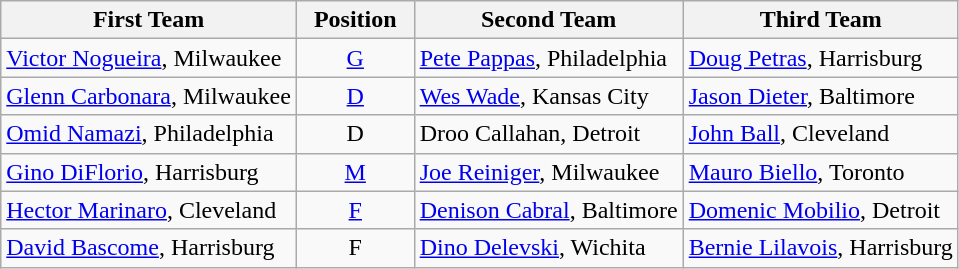<table class="wikitable">
<tr>
<th>First Team</th>
<th>  Position  </th>
<th>Second Team</th>
<th>Third Team</th>
</tr>
<tr>
<td><a href='#'>Victor Nogueira</a>, Milwaukee</td>
<td align=center><a href='#'>G</a></td>
<td><a href='#'>Pete Pappas</a>, Philadelphia</td>
<td><a href='#'>Doug Petras</a>, Harrisburg</td>
</tr>
<tr>
<td><a href='#'>Glenn Carbonara</a>, Milwaukee</td>
<td align=center><a href='#'>D</a></td>
<td><a href='#'>Wes Wade</a>, Kansas City</td>
<td><a href='#'>Jason Dieter</a>, Baltimore</td>
</tr>
<tr>
<td><a href='#'>Omid Namazi</a>, Philadelphia</td>
<td align=center>D</td>
<td>Droo Callahan, Detroit</td>
<td><a href='#'>John Ball</a>, Cleveland</td>
</tr>
<tr>
<td><a href='#'>Gino DiFlorio</a>, Harrisburg</td>
<td align=center><a href='#'>M</a></td>
<td><a href='#'>Joe Reiniger</a>, Milwaukee</td>
<td><a href='#'>Mauro Biello</a>, Toronto</td>
</tr>
<tr>
<td><a href='#'>Hector Marinaro</a>, Cleveland</td>
<td align=center><a href='#'>F</a></td>
<td><a href='#'>Denison Cabral</a>, Baltimore</td>
<td><a href='#'>Domenic Mobilio</a>, Detroit</td>
</tr>
<tr>
<td><a href='#'>David Bascome</a>, Harrisburg</td>
<td align=center>F</td>
<td><a href='#'>Dino Delevski</a>, Wichita</td>
<td><a href='#'>Bernie Lilavois</a>, Harrisburg</td>
</tr>
</table>
